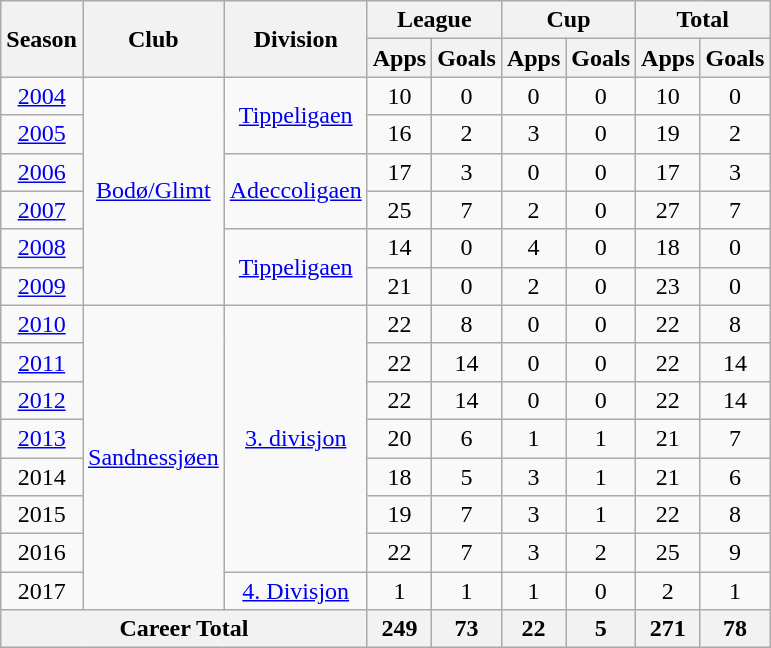<table class="wikitable" style="text-align: center;">
<tr>
<th rowspan="2">Season</th>
<th rowspan="2">Club</th>
<th rowspan="2">Division</th>
<th colspan="2">League</th>
<th colspan="2">Cup</th>
<th colspan="2">Total</th>
</tr>
<tr>
<th>Apps</th>
<th>Goals</th>
<th>Apps</th>
<th>Goals</th>
<th>Apps</th>
<th>Goals</th>
</tr>
<tr>
<td><a href='#'>2004</a></td>
<td rowspan="6" valign="center"><a href='#'>Bodø/Glimt</a></td>
<td rowspan="2" valign="center"><a href='#'>Tippeligaen</a></td>
<td>10</td>
<td>0</td>
<td>0</td>
<td>0</td>
<td>10</td>
<td>0</td>
</tr>
<tr>
<td><a href='#'>2005</a></td>
<td>16</td>
<td>2</td>
<td>3</td>
<td>0</td>
<td>19</td>
<td>2</td>
</tr>
<tr>
<td><a href='#'>2006</a></td>
<td rowspan="2" valign="center"><a href='#'>Adeccoligaen</a></td>
<td>17</td>
<td>3</td>
<td>0</td>
<td>0</td>
<td>17</td>
<td>3</td>
</tr>
<tr>
<td><a href='#'>2007</a></td>
<td>25</td>
<td>7</td>
<td>2</td>
<td>0</td>
<td>27</td>
<td>7</td>
</tr>
<tr>
<td><a href='#'>2008</a></td>
<td rowspan="2" valign="center"><a href='#'>Tippeligaen</a></td>
<td>14</td>
<td>0</td>
<td>4</td>
<td>0</td>
<td>18</td>
<td>0</td>
</tr>
<tr>
<td><a href='#'>2009</a></td>
<td>21</td>
<td>0</td>
<td>2</td>
<td>0</td>
<td>23</td>
<td>0</td>
</tr>
<tr>
<td><a href='#'>2010</a></td>
<td rowspan="8" valign="center"><a href='#'>Sandnessjøen</a></td>
<td rowspan="7" valign="center"><a href='#'>3. divisjon</a></td>
<td>22</td>
<td>8</td>
<td>0</td>
<td>0</td>
<td>22</td>
<td>8</td>
</tr>
<tr>
<td><a href='#'>2011</a></td>
<td>22</td>
<td>14</td>
<td>0</td>
<td>0</td>
<td>22</td>
<td>14</td>
</tr>
<tr>
<td><a href='#'>2012</a></td>
<td>22</td>
<td>14</td>
<td>0</td>
<td>0</td>
<td>22</td>
<td>14</td>
</tr>
<tr>
<td><a href='#'>2013</a></td>
<td>20</td>
<td>6</td>
<td>1</td>
<td>1</td>
<td>21</td>
<td>7</td>
</tr>
<tr>
<td>2014</td>
<td>18</td>
<td>5</td>
<td>3</td>
<td>1</td>
<td>21</td>
<td>6</td>
</tr>
<tr>
<td>2015</td>
<td>19</td>
<td>7</td>
<td>3</td>
<td>1</td>
<td>22</td>
<td>8</td>
</tr>
<tr>
<td>2016</td>
<td>22</td>
<td>7</td>
<td>3</td>
<td>2</td>
<td>25</td>
<td>9</td>
</tr>
<tr>
<td>2017</td>
<td rowspan="1" valign="center"><a href='#'>4. Divisjon</a></td>
<td>1</td>
<td>1</td>
<td>1</td>
<td>0</td>
<td>2</td>
<td>1</td>
</tr>
<tr>
<th colspan="3">Career Total</th>
<th>249</th>
<th>73</th>
<th>22</th>
<th>5</th>
<th>271</th>
<th>78</th>
</tr>
</table>
